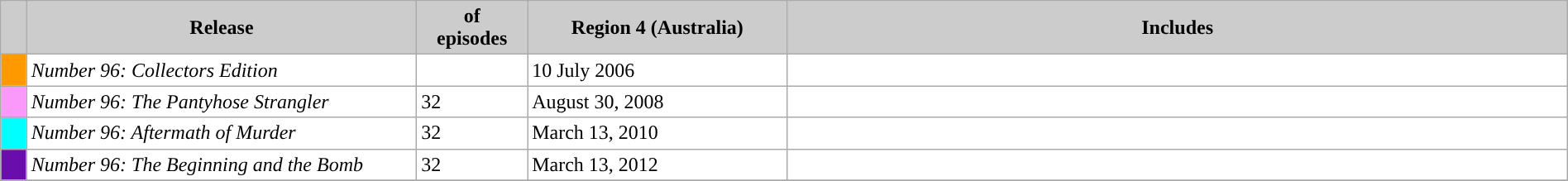<table class="wikitable" style="width:100%; margin-right:auto; background:#fff;">
<tr>
<th style="background:#ccc; width:1%;"></th>
<th style="background:#ccc; width:15%;">Release</th>
<th style="background:#ccc; width:3%;"> of<br>episodes</th>
<th style="background:#ccc; width:10%;">Region 4 (Australia)</th>
<th style="background:#ccc; width:30%;">Includes</th>
</tr>
<tr>
<td bgcolor="#FF9900" width="15px"></td>
<td><em>Number 96: Collectors Edition</em></td>
<td></td>
<td>10 July 2006</td>
<td></td>
</tr>
<tr>
<td bgcolor="#fa99fa" width="15px"></td>
<td><em>Number 96: The Pantyhose Strangler</em></td>
<td>32</td>
<td>August 30, 2008</td>
<td></td>
</tr>
<tr>
<td bgcolor="#00FFFF" width="15px"></td>
<td><em>Number 96: Aftermath of Murder</em></td>
<td>32</td>
<td>March 13, 2010</td>
<td></td>
</tr>
<tr>
<td bgcolor="#6a0dad" width="15px"></td>
<td><em>Number 96: The Beginning and the Bomb</em></td>
<td>32</td>
<td>March 13, 2012</td>
<td></td>
</tr>
<tr>
</tr>
</table>
